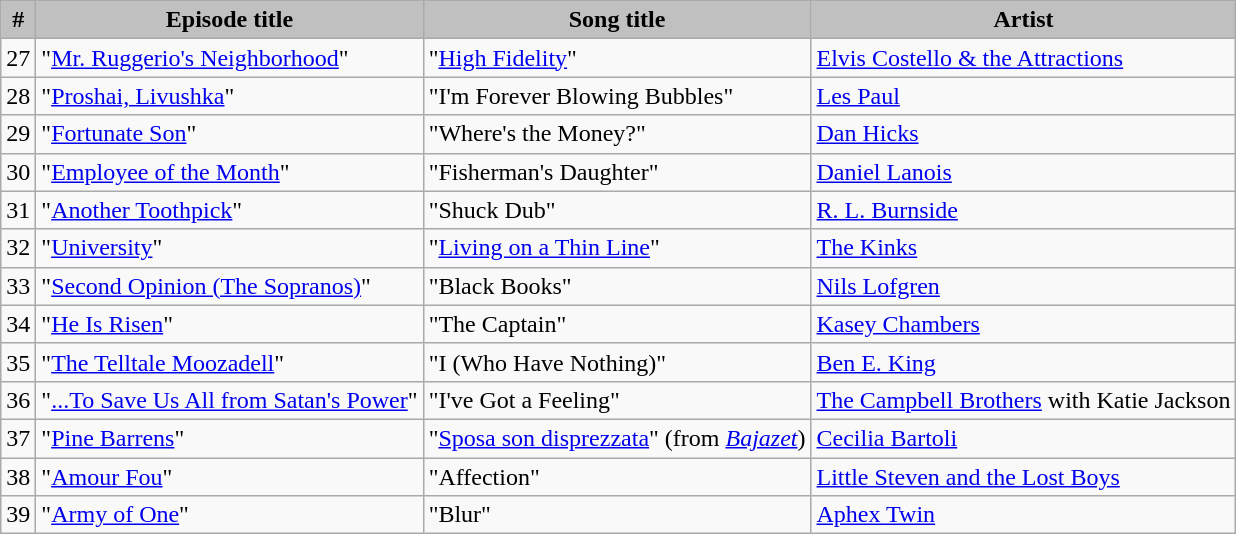<table class="wikitable">
<tr>
<th style="background-color:silver;">#</th>
<th style="background-color:silver;">Episode title</th>
<th style="background-color:silver;">Song title</th>
<th style="background-color:silver;">Artist</th>
</tr>
<tr>
<td>27</td>
<td>"<a href='#'>Mr. Ruggerio's Neighborhood</a>"</td>
<td>"<a href='#'>High Fidelity</a>"</td>
<td><a href='#'>Elvis Costello & the Attractions</a></td>
</tr>
<tr>
<td>28</td>
<td>"<a href='#'>Proshai, Livushka</a>"</td>
<td>"I'm Forever Blowing Bubbles"</td>
<td><a href='#'>Les Paul</a></td>
</tr>
<tr>
<td>29</td>
<td>"<a href='#'>Fortunate Son</a>"</td>
<td>"Where's the Money?"</td>
<td><a href='#'>Dan Hicks</a></td>
</tr>
<tr>
<td>30</td>
<td>"<a href='#'>Employee of the Month</a>"</td>
<td>"Fisherman's Daughter"</td>
<td><a href='#'>Daniel Lanois</a></td>
</tr>
<tr>
<td>31</td>
<td>"<a href='#'>Another Toothpick</a>"</td>
<td>"Shuck Dub"</td>
<td><a href='#'>R. L. Burnside</a></td>
</tr>
<tr>
<td>32</td>
<td>"<a href='#'>University</a>"</td>
<td>"<a href='#'>Living on a Thin Line</a>"</td>
<td><a href='#'>The Kinks</a></td>
</tr>
<tr>
<td>33</td>
<td>"<a href='#'>Second Opinion (The Sopranos)</a>"</td>
<td>"Black Books"</td>
<td><a href='#'>Nils Lofgren</a></td>
</tr>
<tr>
<td>34</td>
<td>"<a href='#'>He Is Risen</a>"</td>
<td>"The Captain"</td>
<td><a href='#'>Kasey Chambers</a></td>
</tr>
<tr>
<td>35</td>
<td>"<a href='#'>The Telltale Moozadell</a>"</td>
<td>"I (Who Have Nothing)"</td>
<td><a href='#'>Ben E. King</a></td>
</tr>
<tr>
<td>36</td>
<td>"<a href='#'>...To Save Us All from Satan's Power</a>"</td>
<td>"I've Got a Feeling"</td>
<td><a href='#'>The Campbell Brothers</a> with Katie Jackson</td>
</tr>
<tr>
<td>37</td>
<td>"<a href='#'>Pine Barrens</a>"</td>
<td>"<a href='#'>Sposa son disprezzata</a>" (from <em><a href='#'>Bajazet</a></em>)</td>
<td><a href='#'>Cecilia Bartoli</a></td>
</tr>
<tr>
<td>38</td>
<td>"<a href='#'>Amour Fou</a>"</td>
<td>"Affection"</td>
<td><a href='#'>Little Steven and the Lost Boys</a></td>
</tr>
<tr>
<td>39</td>
<td>"<a href='#'>Army of One</a>"</td>
<td>"Blur"</td>
<td><a href='#'>Aphex Twin</a></td>
</tr>
</table>
